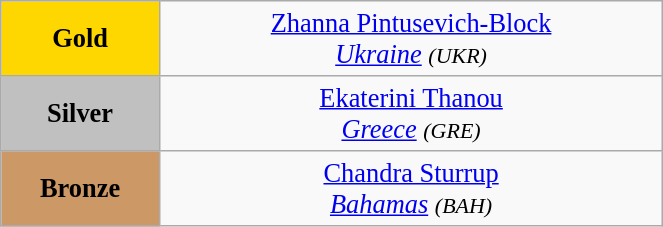<table class="wikitable" style=" text-align:center; font-size:110%;" width="35%">
<tr>
<td bgcolor="gold"><strong>Gold</strong></td>
<td> <a href='#'>Zhanna Pintusevich-Block</a><br><em><a href='#'>Ukraine</a> <small>(UKR)</small></em></td>
</tr>
<tr>
<td bgcolor="silver"><strong>Silver</strong></td>
<td> <a href='#'>Ekaterini Thanou</a><br><em><a href='#'>Greece</a> <small>(GRE)</small></em></td>
</tr>
<tr>
<td bgcolor="CC9966"><strong>Bronze</strong></td>
<td> <a href='#'>Chandra Sturrup</a><br><em><a href='#'>Bahamas</a> <small>(BAH)</small></em></td>
</tr>
</table>
